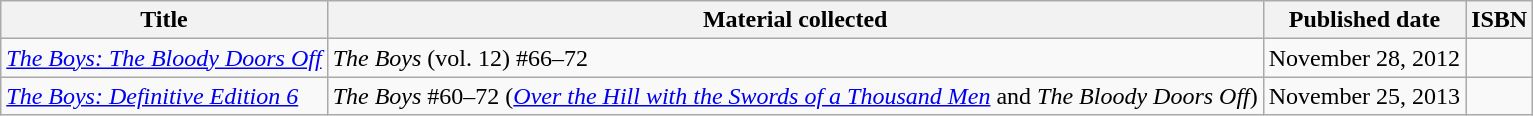<table class="wikitable">
<tr>
<th>Title</th>
<th>Material collected</th>
<th>Published date</th>
<th>ISBN</th>
</tr>
<tr>
<td><a href='#'><em>The Boys: The Bloody Doors Off</em></a></td>
<td><em>The Boys</em> (vol. 12) #66–72</td>
<td>November 28, 2012</td>
<td></td>
</tr>
<tr>
<td><a href='#'><em>The Boys: Definitive Edition 6</em></a></td>
<td><em>The Boys</em> #60–72 (<em><a href='#'>Over the Hill with the Swords of a Thousand Men</a></em> and <em>The Bloody Doors Off</em>)</td>
<td>November 25, 2013</td>
<td></td>
</tr>
</table>
